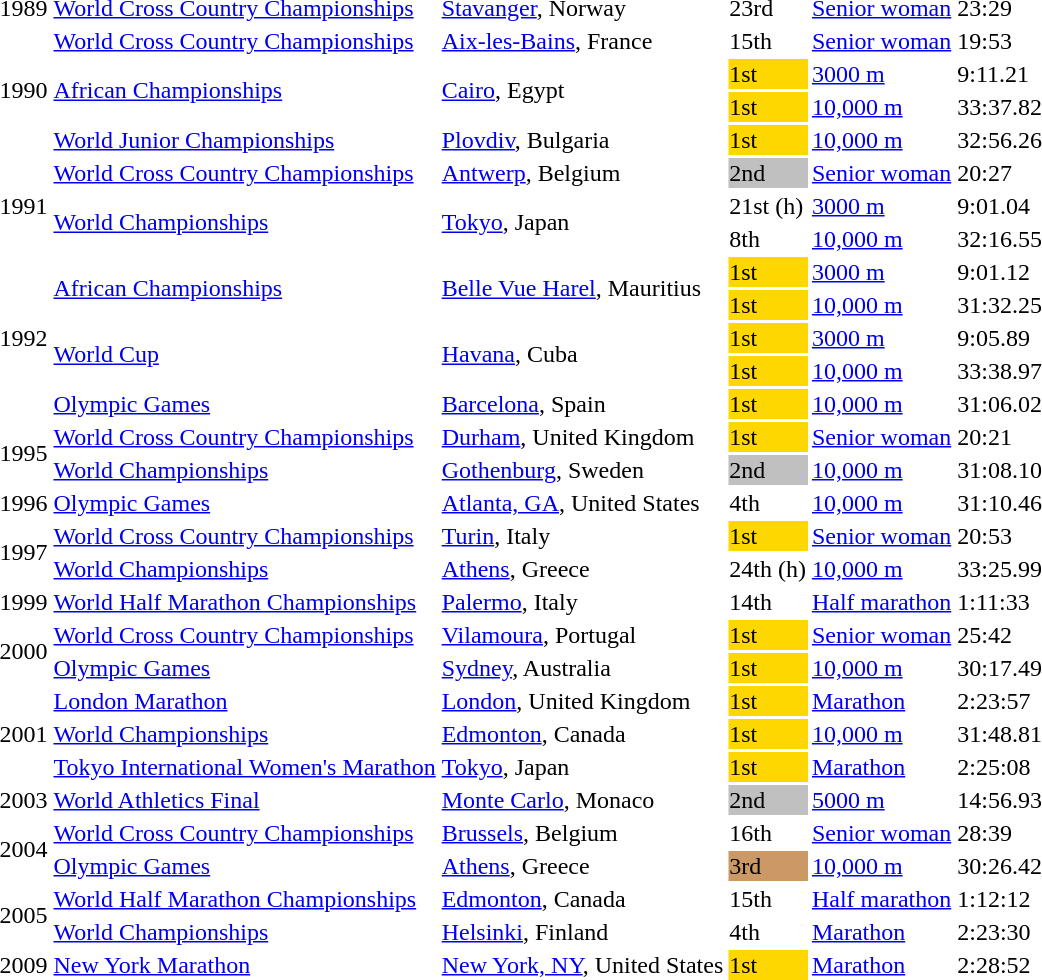<table>
<tr>
<td>1989</td>
<td><a href='#'>World Cross Country Championships</a></td>
<td><a href='#'>Stavanger</a>, Norway</td>
<td>23rd</td>
<td><a href='#'>Senior woman</a></td>
<td>23:29</td>
</tr>
<tr>
<td rowspan=4>1990</td>
<td><a href='#'>World Cross Country Championships</a></td>
<td><a href='#'>Aix-les-Bains</a>, France</td>
<td>15th</td>
<td><a href='#'>Senior woman</a></td>
<td>19:53</td>
</tr>
<tr>
<td rowspan=2><a href='#'>African Championships</a></td>
<td rowspan=2><a href='#'>Cairo</a>, Egypt</td>
<td bgcolor=gold>1st</td>
<td><a href='#'>3000 m</a></td>
<td>9:11.21</td>
</tr>
<tr>
<td bgcolor=gold>1st</td>
<td><a href='#'>10,000 m</a></td>
<td>33:37.82</td>
</tr>
<tr>
<td><a href='#'>World Junior Championships</a></td>
<td><a href='#'>Plovdiv</a>, Bulgaria</td>
<td bgcolor=gold>1st</td>
<td><a href='#'>10,000 m</a></td>
<td>32:56.26</td>
</tr>
<tr>
<td rowspan=3>1991</td>
<td><a href='#'>World Cross Country Championships</a></td>
<td><a href='#'>Antwerp</a>, Belgium</td>
<td bgcolor=silver>2nd</td>
<td><a href='#'>Senior woman</a></td>
<td>20:27</td>
</tr>
<tr>
<td rowspan=2><a href='#'>World Championships</a></td>
<td rowspan=2><a href='#'>Tokyo</a>, Japan</td>
<td>21st (h)</td>
<td><a href='#'>3000 m</a></td>
<td>9:01.04</td>
</tr>
<tr>
<td>8th</td>
<td><a href='#'>10,000 m</a></td>
<td>32:16.55</td>
</tr>
<tr>
<td rowspan=5>1992</td>
<td rowspan=2><a href='#'>African Championships</a></td>
<td rowspan=2><a href='#'>Belle Vue Harel</a>, Mauritius</td>
<td bgcolor=gold>1st</td>
<td><a href='#'>3000 m</a></td>
<td>9:01.12</td>
</tr>
<tr>
<td bgcolor=gold>1st</td>
<td><a href='#'>10,000 m</a></td>
<td>31:32.25</td>
</tr>
<tr>
<td rowspan=2><a href='#'>World Cup</a></td>
<td rowspan=2><a href='#'>Havana</a>, Cuba</td>
<td bgcolor=gold>1st</td>
<td><a href='#'>3000 m</a></td>
<td>9:05.89</td>
</tr>
<tr>
<td bgcolor=gold>1st</td>
<td><a href='#'>10,000 m</a></td>
<td>33:38.97</td>
</tr>
<tr>
<td><a href='#'>Olympic Games</a></td>
<td><a href='#'>Barcelona</a>, Spain</td>
<td bgcolor=gold>1st</td>
<td><a href='#'>10,000 m</a></td>
<td>31:06.02</td>
</tr>
<tr>
<td rowspan=2>1995</td>
<td><a href='#'>World Cross Country Championships</a></td>
<td><a href='#'>Durham</a>, United Kingdom</td>
<td bgcolor=gold>1st</td>
<td><a href='#'>Senior woman</a></td>
<td>20:21</td>
</tr>
<tr>
<td><a href='#'>World Championships</a></td>
<td><a href='#'>Gothenburg</a>, Sweden</td>
<td bgcolor=silver>2nd</td>
<td><a href='#'>10,000 m</a></td>
<td>31:08.10</td>
</tr>
<tr>
<td>1996</td>
<td><a href='#'>Olympic Games</a></td>
<td><a href='#'>Atlanta, GA</a>, United States</td>
<td>4th</td>
<td><a href='#'>10,000 m</a></td>
<td>31:10.46</td>
</tr>
<tr>
<td rowspan=2>1997</td>
<td><a href='#'>World Cross Country Championships</a></td>
<td><a href='#'>Turin</a>, Italy</td>
<td bgcolor=gold>1st</td>
<td><a href='#'>Senior woman</a></td>
<td>20:53</td>
</tr>
<tr>
<td><a href='#'>World Championships</a></td>
<td><a href='#'>Athens</a>, Greece</td>
<td>24th (h)</td>
<td><a href='#'>10,000 m</a></td>
<td>33:25.99</td>
</tr>
<tr>
<td>1999</td>
<td><a href='#'>World Half Marathon Championships</a></td>
<td><a href='#'>Palermo</a>, Italy</td>
<td>14th</td>
<td><a href='#'>Half marathon</a></td>
<td>1:11:33</td>
</tr>
<tr>
<td rowspan=2>2000</td>
<td><a href='#'>World Cross Country Championships</a></td>
<td><a href='#'>Vilamoura</a>, Portugal</td>
<td bgcolor=gold>1st</td>
<td><a href='#'>Senior woman</a></td>
<td>25:42</td>
</tr>
<tr>
<td><a href='#'>Olympic Games</a></td>
<td><a href='#'>Sydney</a>, Australia</td>
<td bgcolor=gold>1st</td>
<td><a href='#'>10,000 m</a></td>
<td>30:17.49 <strong></strong></td>
</tr>
<tr>
<td rowspan=3>2001</td>
<td><a href='#'>London Marathon</a></td>
<td><a href='#'>London</a>, United Kingdom</td>
<td bgcolor=gold>1st</td>
<td><a href='#'>Marathon</a></td>
<td>2:23:57</td>
</tr>
<tr>
<td><a href='#'>World Championships</a></td>
<td><a href='#'>Edmonton</a>, Canada</td>
<td bgcolor=gold>1st</td>
<td><a href='#'>10,000 m</a></td>
<td>31:48.81</td>
</tr>
<tr>
<td><a href='#'>Tokyo International Women's Marathon</a></td>
<td><a href='#'>Tokyo</a>, Japan</td>
<td bgcolor=gold>1st</td>
<td><a href='#'>Marathon</a></td>
<td>2:25:08</td>
</tr>
<tr>
<td>2003</td>
<td><a href='#'>World Athletics Final</a></td>
<td><a href='#'>Monte Carlo</a>, Monaco</td>
<td bgcolor=silver>2nd</td>
<td><a href='#'>5000 m</a></td>
<td>14:56.93</td>
</tr>
<tr>
<td rowspan=2>2004</td>
<td><a href='#'>World Cross Country Championships</a></td>
<td><a href='#'>Brussels</a>, Belgium</td>
<td>16th</td>
<td><a href='#'>Senior woman</a></td>
<td>28:39</td>
</tr>
<tr>
<td><a href='#'>Olympic Games</a></td>
<td><a href='#'>Athens</a>, Greece</td>
<td bgcolor=cc9966>3rd</td>
<td><a href='#'>10,000 m</a></td>
<td>30:26.42 </td>
</tr>
<tr>
<td rowspan=2>2005</td>
<td><a href='#'>World Half Marathon Championships</a></td>
<td><a href='#'>Edmonton</a>, Canada</td>
<td>15th</td>
<td><a href='#'>Half marathon</a></td>
<td>1:12:12</td>
</tr>
<tr>
<td><a href='#'>World Championships</a></td>
<td><a href='#'>Helsinki</a>, Finland</td>
<td>4th</td>
<td><a href='#'>Marathon</a></td>
<td>2:23:30 </td>
</tr>
<tr>
<td>2009</td>
<td><a href='#'>New York Marathon</a></td>
<td><a href='#'>New York, NY</a>, United States</td>
<td bgcolor=gold>1st</td>
<td><a href='#'>Marathon</a></td>
<td>2:28:52</td>
</tr>
</table>
